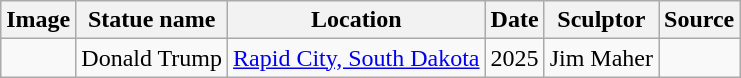<table class="wikitable sortable">
<tr>
<th scope="col" class="unsortable">Image</th>
<th scope="col">Statue name</th>
<th scope="col">Location</th>
<th scope="col">Date</th>
<th scope="col">Sculptor</th>
<th scope="col" class="unsortable">Source</th>
</tr>
<tr>
<td></td>
<td>Donald Trump</td>
<td><a href='#'>Rapid City, South Dakota</a></td>
<td>2025</td>
<td>Jim Maher</td>
<td></td>
</tr>
</table>
